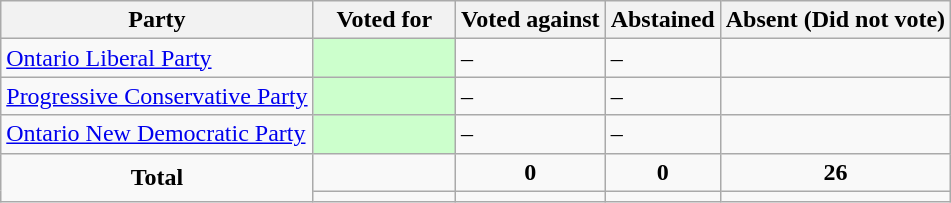<table class="wikitable">
<tr>
<th>Party</th>
<th style="width:15%;">Voted for</th>
<th>Voted against</th>
<th>Abstained</th>
<th>Absent (Did not vote)</th>
</tr>
<tr>
<td> <a href='#'>Ontario Liberal Party</a></td>
<td style="background-color:#CCFFCC;"></td>
<td>–</td>
<td>–</td>
<td></td>
</tr>
<tr>
<td> <a href='#'>Progressive Conservative Party</a></td>
<td style="background-color:#CCFFCC;"></td>
<td>–</td>
<td>–</td>
<td></td>
</tr>
<tr>
<td> <a href='#'>Ontario New Democratic Party</a></td>
<td style="background-color:#CCFFCC;"></td>
<td>–</td>
<td>–</td>
<td></td>
</tr>
<tr>
<td style="text-align:center;" rowspan="2"><strong>Total</strong></td>
<td></td>
<td style="text-align:center;"><strong>0</strong></td>
<td style="text-align:center;"><strong>0</strong></td>
<td style="text-align:center;"><strong>26</strong></td>
</tr>
<tr>
<td style="text-align:center;"></td>
<td style="text-align:center;"></td>
<td style="text-align:center;"></td>
<td style="text-align:center;"></td>
</tr>
</table>
